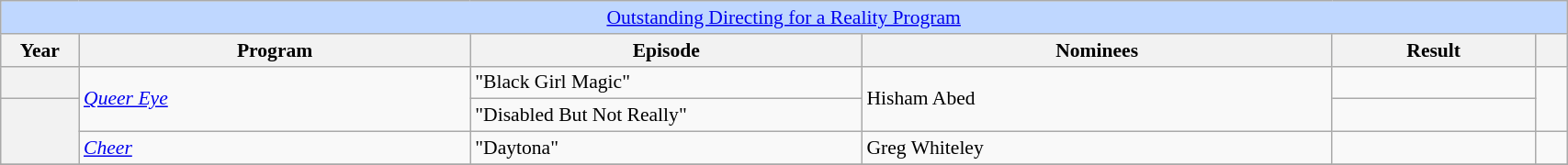<table class="wikitable plainrowheaders" style="font-size: 90%" width=90%>
<tr ---- bgcolor="#bfd7ff">
<td colspan=6 align=center><a href='#'>Outstanding Directing for a Reality Program</a></td>
</tr>
<tr ---- bgcolor="#ebf5ff">
<th width="5%">Year</th>
<th width="25%">Program</th>
<th width="25%">Episode</th>
<th width="30%">Nominees</th>
<th width="13%">Result</th>
<th width="5%"></th>
</tr>
<tr>
<th scope=row></th>
<td rowspan="2"><em><a href='#'>Queer Eye</a></em></td>
<td>"Black Girl Magic"</td>
<td rowspan="2">Hisham Abed</td>
<td></td>
<td rowspan="2"></td>
</tr>
<tr>
<th rowspan="2" scope=row></th>
<td>"Disabled But Not Really"</td>
<td></td>
</tr>
<tr>
<td><em><a href='#'>Cheer</a></em></td>
<td>"Daytona"</td>
<td>Greg Whiteley</td>
<td></td>
<td></td>
</tr>
<tr>
</tr>
</table>
